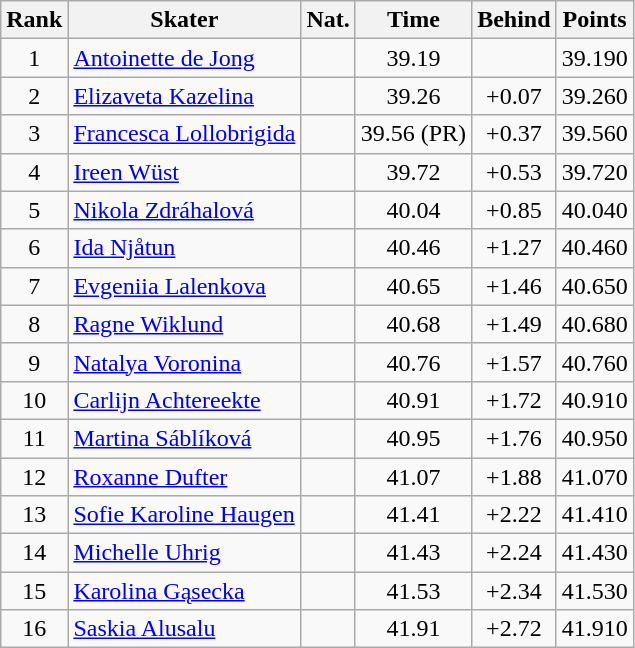<table class="wikitable sortable" border="1" style="text-align:center">
<tr>
<th>Rank</th>
<th>Skater</th>
<th>Nat.</th>
<th>Time</th>
<th>Behind</th>
<th>Points</th>
</tr>
<tr>
<td>1</td>
<td align=left><a href='#'>Antoinette de Jong</a></td>
<td></td>
<td>39.19</td>
<td></td>
<td>39.190</td>
</tr>
<tr>
<td>2</td>
<td align=left><a href='#'>Elizaveta Kazelina</a></td>
<td></td>
<td>39.26</td>
<td>+0.07</td>
<td>39.260</td>
</tr>
<tr>
<td>3</td>
<td align=left><a href='#'>Francesca Lollobrigida</a></td>
<td></td>
<td>39.56 (PR)</td>
<td>+0.37</td>
<td>39.560</td>
</tr>
<tr>
<td>4</td>
<td align=left><a href='#'>Ireen Wüst</a></td>
<td></td>
<td>39.72</td>
<td>+0.53</td>
<td>39.720</td>
</tr>
<tr>
<td>5</td>
<td align=left><a href='#'>Nikola Zdráhalová</a></td>
<td></td>
<td>40.04</td>
<td>+0.85</td>
<td>40.040</td>
</tr>
<tr>
<td>6</td>
<td align=left><a href='#'>Ida Njåtun</a></td>
<td></td>
<td>40.46</td>
<td>+1.27</td>
<td>40.460</td>
</tr>
<tr>
<td>7</td>
<td align=left><a href='#'>Evgeniia Lalenkova</a></td>
<td></td>
<td>40.65</td>
<td>+1.46</td>
<td>40.650</td>
</tr>
<tr>
<td>8</td>
<td align=left><a href='#'>Ragne Wiklund</a></td>
<td></td>
<td>40.68</td>
<td>+1.49</td>
<td>40.680</td>
</tr>
<tr>
<td>9</td>
<td align=left><a href='#'>Natalya Voronina</a></td>
<td></td>
<td>40.76</td>
<td>+1.57</td>
<td>40.760</td>
</tr>
<tr>
<td>10</td>
<td align=left><a href='#'>Carlijn Achtereekte</a></td>
<td></td>
<td>40.91</td>
<td>+1.72</td>
<td>40.910</td>
</tr>
<tr>
<td>11</td>
<td align=left><a href='#'>Martina Sáblíková</a></td>
<td></td>
<td>40.95</td>
<td>+1.76</td>
<td>40.950</td>
</tr>
<tr>
<td>12</td>
<td align=left><a href='#'>Roxanne Dufter</a></td>
<td></td>
<td>41.07</td>
<td>+1.88</td>
<td>41.070</td>
</tr>
<tr>
<td>13</td>
<td align=left><a href='#'>Sofie Karoline Haugen</a></td>
<td></td>
<td>41.41</td>
<td>+2.22</td>
<td>41.410</td>
</tr>
<tr>
<td>14</td>
<td align=left><a href='#'>Michelle Uhrig</a></td>
<td></td>
<td>41.43</td>
<td>+2.24</td>
<td>41.430</td>
</tr>
<tr>
<td>15</td>
<td align=left><a href='#'>Karolina Gąsecka</a></td>
<td></td>
<td>41.53</td>
<td>+2.34</td>
<td>41.530</td>
</tr>
<tr>
<td>16</td>
<td align=left><a href='#'>Saskia Alusalu</a></td>
<td></td>
<td>41.91</td>
<td>+2.72</td>
<td>41.910</td>
</tr>
</table>
